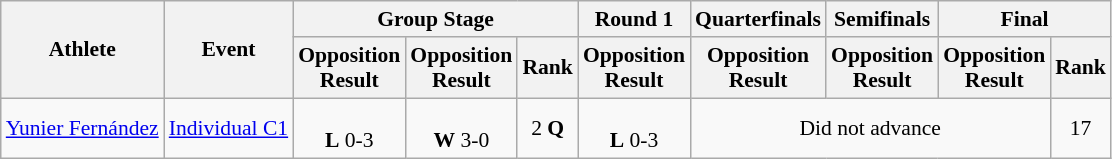<table class=wikitable style="font-size:90%">
<tr>
<th rowspan="2">Athlete</th>
<th rowspan="2">Event</th>
<th colspan="3">Group Stage</th>
<th>Round 1</th>
<th>Quarterfinals</th>
<th>Semifinals</th>
<th colspan="2">Final</th>
</tr>
<tr>
<th>Opposition<br>Result</th>
<th>Opposition<br>Result</th>
<th>Rank</th>
<th>Opposition<br>Result</th>
<th>Opposition<br>Result</th>
<th>Opposition<br>Result</th>
<th>Opposition<br>Result</th>
<th>Rank</th>
</tr>
<tr align=center>
<td align=left><a href='#'>Yunier Fernández</a></td>
<td align=left><a href='#'>Individual C1</a></td>
<td><br><strong>L</strong> 0-3</td>
<td><br><strong>W</strong> 3-0</td>
<td>2 <strong>Q</strong></td>
<td><br><strong>L</strong> 0-3</td>
<td colspan="3">Did not advance</td>
<td>17</td>
</tr>
</table>
